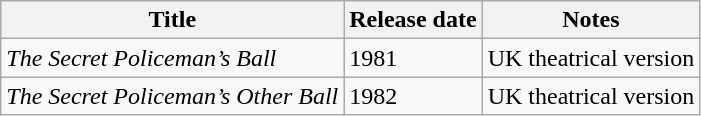<table class="wikitable">
<tr>
<th>Title</th>
<th>Release date</th>
<th>Notes</th>
</tr>
<tr>
<td><em> The Secret Policeman’s Ball</em></td>
<td>1981</td>
<td>UK theatrical version</td>
</tr>
<tr>
<td><em> The Secret Policeman’s Other Ball</em></td>
<td>1982</td>
<td>UK theatrical version</td>
</tr>
</table>
